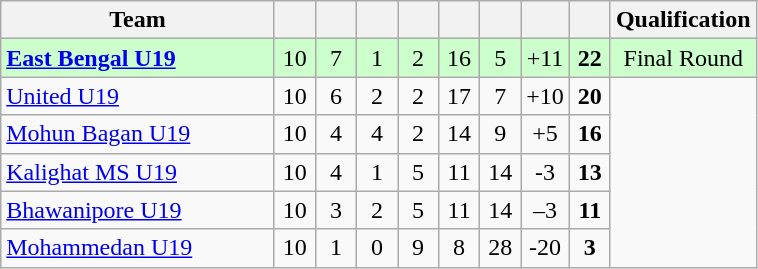<table class="wikitable" style="text-align:center">
<tr>
<th width="175">Team</th>
<th width="20"></th>
<th width="20"></th>
<th width="20"></th>
<th width="20"></th>
<th width="20"></th>
<th width="20"></th>
<th width="20"></th>
<th width="20"></th>
<th width="20">Qualification</th>
</tr>
<tr bgcolor="#ccffcc">
<td align=left><strong><a href='#'>East Bengal U19</a></strong></td>
<td>10</td>
<td>7</td>
<td>1</td>
<td>2</td>
<td>16</td>
<td>5</td>
<td>+11</td>
<td><strong>22</strong></td>
<td>Final Round</td>
</tr>
<tr>
<td align=left><a href='#'>United U19</a></td>
<td>10</td>
<td>6</td>
<td>2</td>
<td>2</td>
<td>17</td>
<td>7</td>
<td>+10</td>
<td><strong>20</strong></td>
</tr>
<tr>
<td align=left><a href='#'>Mohun Bagan U19</a></td>
<td>10</td>
<td>4</td>
<td>4</td>
<td>2</td>
<td>14</td>
<td>9</td>
<td>+5</td>
<td><strong>16</strong></td>
</tr>
<tr>
<td align=left><a href='#'>Kalighat MS U19</a></td>
<td>10</td>
<td>4</td>
<td>1</td>
<td>5</td>
<td>11</td>
<td>14</td>
<td>-3</td>
<td><strong>13</strong></td>
</tr>
<tr>
<td align=left><a href='#'>Bhawanipore U19</a></td>
<td>10</td>
<td>3</td>
<td>2</td>
<td>5</td>
<td>11</td>
<td>14</td>
<td>–3</td>
<td><strong>11</strong></td>
</tr>
<tr>
<td align=left><a href='#'>Mohammedan U19</a></td>
<td>10</td>
<td>1</td>
<td>0</td>
<td>9</td>
<td>8</td>
<td>28</td>
<td>-20</td>
<td><strong>3</strong></td>
</tr>
</table>
